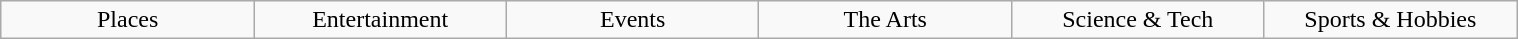<table class="wikitable" style="text-align: center; width: 80%; margin: 1em auto 1em auto;">
<tr>
<td style="width:70pt;">Places</td>
<td style="width:70pt;">Entertainment</td>
<td style="width:70pt;">Events</td>
<td style="width:70pt;">The Arts</td>
<td style="width:70pt;">Science & Tech</td>
<td style="width:70pt;">Sports & Hobbies</td>
</tr>
</table>
